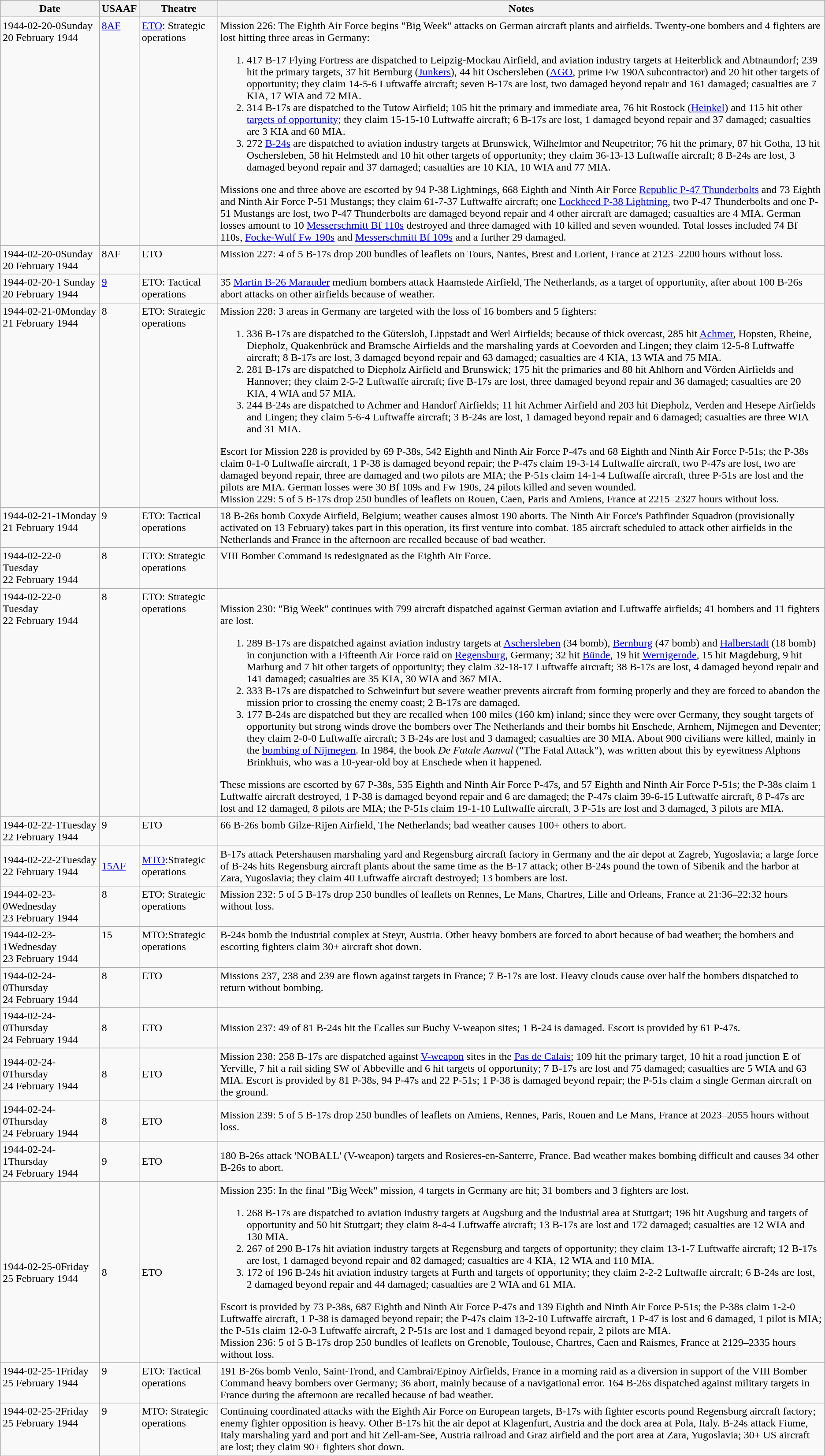<table class="wikitable sortable">
<tr>
<th width=12%>Date</th>
<th>USAAF</th>
<th>Theatre</th>
<th class="unsortable">Notes</th>
</tr>
<tr style="vertical-align: top;">
<td><span>1944-02-20-0</span>Sunday<br>20 February 1944</td>
<td><a href='#'>8AF</a></td>
<td><a href='#'>ETO</a>: Strategic operations</td>
<td>Mission 226: The Eighth Air Force begins "Big Week" attacks on German aircraft plants and airfields. Twenty-one bombers and 4 fighters are lost hitting three areas in Germany:<br><ol><li>417 B-17 Flying Fortress are dispatched to Leipzig-Mockau Airfield, and aviation industry targets at Heiterblick and Abtnaundorf; 239 hit the primary targets, 37 hit Bernburg (<a href='#'>Junkers</a>), 44 hit Oschersleben (<a href='#'>AGO</a>, prime Fw 190A subcontractor) and 20 hit other targets of opportunity; they claim 14-5-6 Luftwaffe aircraft; seven B-17s are lost, two damaged beyond repair and 161 damaged; casualties are 7 KIA, 17 WIA and 72 MIA.</li><li>314 B-17s are dispatched to the Tutow Airfield; 105 hit the primary and immediate area, 76 hit Rostock (<a href='#'>Heinkel</a>) and 115 hit other <a href='#'>targets of opportunity</a>; they claim 15-15-10 Luftwaffe aircraft; 6 B-17s are lost, 1 damaged beyond repair and 37 damaged; casualties are 3 KIA and 60 MIA.</li><li>272 <a href='#'>B-24s</a> are dispatched to aviation industry targets at Brunswick, Wilhelmtor and Neupetritor; 76 hit the primary, 87 hit Gotha, 13 hit Oschersleben, 58 hit Helmstedt and 10 hit other targets of opportunity; they claim 36-13-13 Luftwaffe aircraft; 8 B-24s are lost, 3 damaged beyond repair and 37 damaged; casualties are 10 KIA, 10 WIA and 77 MIA.</li></ol>Missions one and three above are escorted by 94 P-38 Lightnings, 668 Eighth and Ninth Air Force <a href='#'>Republic P-47 Thunderbolts</a> and 73 Eighth and Ninth Air Force P-51 Mustangs; they claim 61-7-37 Luftwaffe aircraft; one <a href='#'>Lockheed P-38 Lightning</a>, two P-47 Thunderbolts and one P-51 Mustangs are lost, two P-47 Thunderbolts are damaged beyond repair and 4 other aircraft are damaged; casualties are 4 MIA.  German losses amount to 10 <a href='#'>Messerschmitt Bf 110s</a> destroyed and three damaged with 10 killed and seven wounded. Total losses included 74 Bf 110s, <a href='#'>Focke-Wulf Fw 190s</a> and <a href='#'>Messerschmitt Bf 109s</a> and a further 29 damaged.</td>
</tr>
<tr style="vertical-align: top;">
<td><span>1944-02-20-0</span>Sunday<br>20 February 1944</td>
<td>8AF</td>
<td>ETO</td>
<td>Mission 227: 4 of 5 B-17s drop 200 bundles of leaflets on Tours, Nantes, Brest and Lorient, France at 2123–2200 hours without loss.</td>
</tr>
<tr style="vertical-align: top;">
<td><span>1944-02-20-1</span> Sunday<br> 20 February 1944</td>
<td><a href='#'>9</a></td>
<td>ETO: Tactical operations</td>
<td>35 <a href='#'>Martin B-26 Marauder</a> medium bombers attack Haamstede Airfield, The Netherlands, as a target of opportunity, after about 100 B-26s abort attacks on other airfields because of weather.</td>
</tr>
<tr style="vertical-align: top;">
<td><span>1944-02-21-0</span>Monday<br> 21 February 1944</td>
<td>8</td>
<td>ETO: Strategic operations</td>
<td>Mission 228: 3 areas in Germany are targeted with the loss of 16 bombers and 5 fighters:<br><ol><li>336 B-17s are dispatched to the Gütersloh, Lippstadt and Werl Airfields; because of thick overcast, 285 hit <a href='#'>Achmer</a>, Hopsten, Rheine, Diepholz, Quakenbrück and Bramsche Airfields and the marshaling yards at Coevorden and Lingen; they claim 12-5-8 Luftwaffe aircraft; 8 B-17s are lost, 3 damaged beyond repair and 63 damaged; casualties are 4 KIA, 13 WIA and 75 MIA.</li><li>281 B-17s are dispatched to Diepholz Airfield and Brunswick; 175 hit the primaries and 88 hit Ahlhorn and Vörden Airfields and Hannover; they claim 2-5-2 Luftwaffe aircraft; five B-17s are lost, three damaged beyond repair and 36 damaged; casualties are 20 KIA, 4 WIA and 57 MIA.</li><li>244 B-24s are dispatched to Achmer and Handorf Airfields; 11 hit Achmer Airfield and 203 hit Diepholz, Verden and Hesepe Airfields and Lingen; they claim 5-6-4 Luftwaffe aircraft; 3 B-24s are lost, 1 damaged beyond repair and 6 damaged; casualties are three WIA and 31 MIA.</li></ol>Escort for Mission 228 is provided by 69 P-38s, 542 Eighth and Ninth Air Force P-47s and 68 Eighth and Ninth Air Force P-51s; the P-38s claim 0-1-0 Luftwaffe aircraft, 1 P-38 is damaged beyond repair; the P-47s claim 19-3-14 Luftwaffe aircraft, two P-47s are lost, two are damaged beyond repair, three are damaged and two pilots are MIA; the P-51s claim 14-1-4 Luftwaffe aircraft, three P-51s are lost and the pilots are MIA.
German losses were 30 Bf 109s and Fw 190s, 24 pilots killed and seven wounded.<br>Mission 229: 5 of 5 B-17s drop 250 bundles of leaflets on Rouen, Caen, Paris and Amiens, France at 2215–2327 hours without loss.</td>
</tr>
<tr style="vertical-align: top;">
<td><span>1944-02-21-1</span>Monday<br> 21 February 1944</td>
<td>9</td>
<td>ETO: Tactical operations</td>
<td>18 B-26s bomb Coxyde Airfield, Belgium; weather causes almost 190 aborts. The Ninth Air Force's Pathfinder Squadron (provisionally activated on 13 February) takes part in this operation, its first venture into combat. 185 aircraft scheduled to attack other airfields in the Netherlands and France in the afternoon are recalled because of bad weather.</td>
</tr>
<tr style="vertical-align: top;">
<td><span>1944-02-22-0</span> Tuesday<br>22 February 1944</td>
<td>8</td>
<td>ETO: Strategic operations</td>
<td>VIII Bomber Command is redesignated as the Eighth Air Force.</td>
</tr>
<tr style="vertical-align: top;">
<td><span>1944-02-22-0</span> Tuesday<br>22 February 1944</td>
<td>8</td>
<td>ETO: Strategic operations</td>
<td><br>Mission 230: "Big Week" continues with 799 aircraft dispatched against German aviation and Luftwaffe airfields; 41 bombers and 11 fighters are lost.<ol><li>289 B-17s are dispatched against aviation industry targets at <a href='#'>Aschersleben</a> (34 bomb), <a href='#'>Bernburg</a> (47 bomb) and <a href='#'>Halberstadt</a> (18 bomb) in conjunction with a Fifteenth Air Force raid on <a href='#'>Regensburg</a>, Germany; 32 hit <a href='#'>Bünde</a>, 19 hit <a href='#'>Wernigerode</a>, 15 hit Magdeburg, 9 hit Marburg and 7 hit other targets of opportunity; they claim 32-18-17 Luftwaffe aircraft; 38 B-17s are lost, 4 damaged beyond repair and 141 damaged; casualties are 35 KIA, 30 WIA and 367 MIA.</li><li>333 B-17s are dispatched to Schweinfurt but severe weather prevents aircraft from forming properly and they are forced to abandon the mission prior to crossing the enemy coast; 2 B-17s are damaged.</li><li>177 B-24s are dispatched but they are recalled when 100 miles (160 km) inland; since they were over Germany, they sought targets of opportunity but strong winds drove the bombers over The Netherlands and their bombs hit Enschede, Arnhem, Nijmegen and Deventer; they claim 2-0-0 Luftwaffe aircraft; 3 B-24s are lost and 3 damaged; casualties are 30 MIA. About 900 civilians were killed, mainly in the <a href='#'>bombing of Nijmegen</a>. In 1984, the book <em>De Fatale Aanval</em> ("The Fatal Attack"), was written about this by eyewitness Alphons Brinkhuis, who was a 10-year-old boy at Enschede when it happened.</li></ol>These missions are escorted by 67 P-38s, 535 Eighth and Ninth Air Force P-47s, and 57 Eighth and Ninth Air Force P-51s; the P-38s claim 1 Luftwaffe aircraft destroyed, 1 P-38 is damaged beyond repair and 6 are damaged; the P-47s claim 39-6-15 Luftwaffe aircraft, 8 P-47s are lost and 12 damaged, 8
pilots are MIA; the P-51s claim 19-1-10 Luftwaffe aircraft, 3 P-51s are lost and 3 damaged, 3 pilots are MIA.</td>
</tr>
<tr style="vertical-align: top;">
<td><span>1944-02-22-1</span>Tuesday<br> 22 February 1944</td>
<td>9</td>
<td>ETO</td>
<td>66 B-26s bomb Gilze-Rijen Airfield, The Netherlands; bad weather causes 100+ others to abort.</td>
</tr>
<tr>
<td><span>1944-02-22-2</span>Tuesday<br>22 February 1944</td>
<td><a href='#'>15AF</a></td>
<td><a href='#'>MTO</a>:Strategic operations</td>
<td>B-17s attack Petershausen marshaling yard and Regensburg aircraft factory in Germany and the air depot at Zagreb, Yugoslavia; a large force of B-24s hits Regensburg aircraft plants about the same time as the B-17 attack; other B-24s pound the town of Sibenik and the harbor at Zara, Yugoslavia; they claim 40 Luftwaffe aircraft destroyed; 13 bombers are lost.</td>
</tr>
<tr style="vertical-align: top;">
<td><span>1944-02-23-0</span>Wednesday<br>23 February 1944</td>
<td>8</td>
<td>ETO: Strategic operations</td>
<td>Mission 232: 5 of 5 B-17s drop 250 bundles of leaflets on Rennes, Le Mans, Chartres, Lille and Orleans, France at 21:36–22:32 hours without loss.</td>
</tr>
<tr style="vertical-align: top;">
<td><span>1944-02-23-1</span>Wednesday<br>23 February 1944</td>
<td>15</td>
<td>MTO:Strategic operations</td>
<td>B-24s bomb the industrial complex at Steyr, Austria. Other heavy bombers are forced to abort because of bad weather; the bombers and escorting fighters claim 30+ aircraft shot down.</td>
</tr>
<tr style="vertical-align: top;">
<td><span>1944-02-24-0</span>Thursday<br>24 February 1944</td>
<td>8</td>
<td>ETO</td>
<td>Missions 237, 238 and 239 are flown against targets in France; 7 B-17s are lost. Heavy clouds cause over half the bombers dispatched to return without bombing.</td>
</tr>
<tr>
<td><span>1944-02-24-0</span>Thursday<br>24 February 1944</td>
<td>8</td>
<td>ETO</td>
<td>Mission 237: 49 of 81 B-24s hit the Ecalles sur Buchy V-weapon sites; 1 B-24 is damaged. Escort is provided by 61 P-47s.</td>
</tr>
<tr>
<td><span>1944-02-24-0</span>Thursday<br>24 February 1944</td>
<td>8</td>
<td>ETO</td>
<td>Mission 238: 258 B-17s are dispatched against <a href='#'>V-weapon</a> sites in the <a href='#'>Pas de Calais</a>; 109 hit the primary target, 10 hit a road junction E of Yerville, 7 hit a rail siding SW of Abbeville and 6 hit targets of opportunity; 7 B-17s are lost and 75 damaged; casualties are 5 WIA and 63 MIA. Escort is provided by 81 P-38s, 94 P-47s and 22 P-51s; 1 P-38 is damaged beyond repair; the P-51s claim a single German aircraft on the ground.</td>
</tr>
<tr>
<td><span>1944-02-24-0</span>Thursday<br>24 February 1944</td>
<td>8</td>
<td>ETO</td>
<td>Mission 239: 5 of 5 B-17s drop 250 bundles of leaflets on Amiens, Rennes, Paris, Rouen and Le Mans, France at 2023–2055 hours without loss.</td>
</tr>
<tr>
<td><span>1944-02-24-1</span>Thursday<br>24 February 1944</td>
<td>9</td>
<td>ETO</td>
<td>180 B-26s attack 'NOBALL' (V-weapon) targets and Rosieres-en-Santerre, France. Bad weather makes bombing difficult and causes 34 other B-26s to abort.</td>
</tr>
<tr>
<td><span>1944-02-25-0</span>Friday<br>25 February 1944</td>
<td>8</td>
<td>ETO</td>
<td>Mission 235: In the final "Big Week" mission, 4 targets in Germany are hit; 31 bombers and 3 fighters are lost.<br><ol><li>268 B-17s are dispatched to aviation industry targets at Augsburg and the industrial area at Stuttgart; 196 hit Augsburg and targets of opportunity and 50 hit Stuttgart; they claim 8-4-4 Luftwaffe aircraft; 13 B-17s are lost and 172 damaged; casualties are 12 WIA and 130 MIA.</li><li>267 of 290 B-17s hit aviation industry targets at Regensburg and targets of opportunity; they claim 13-1-7 Luftwaffe aircraft; 12 B-17s are lost, 1 damaged beyond repair and 82 damaged; casualties are 4 KIA, 12 WIA and 110 MIA.</li><li>172 of 196 B-24s hit aviation industry targets at Furth and targets of opportunity; they claim 2-2-2 Luftwaffe aircraft; 6 B-24s are lost, 2 damaged beyond repair and 44 damaged; casualties are 2 WIA and 61 MIA.</li></ol>Escort is provided by 73 P-38s, 687 Eighth and Ninth Air Force P-47s and 139 Eighth and Ninth Air Force P-51s; the P-38s claim 1-2-0 Luftwaffe aircraft, 1 P-38 is damaged beyond repair; the P-47s claim 13-2-10 Luftwaffe aircraft, 1 P-47 is lost and 6 damaged, 1 pilot is MIA; the P-51s claim 12-0-3 Luftwaffe aircraft, 2 P-51s are lost and 1 damaged beyond repair, 2 pilots are MIA.<br>Mission 236: 5 of 5 B-17s drop 250 bundles of leaflets on Grenoble, Toulouse, Chartres, Caen and Raismes, France at 2129–2335 hours without loss.</td>
</tr>
<tr style="vertical-align: top;">
<td><span>1944-02-25-1</span>Friday<br>25 February 1944</td>
<td>9</td>
<td>ETO: Tactical operations</td>
<td>191 B-26s bomb Venlo, Saint-Trond, and Cambrai/Epinoy Airfields, France in a morning raid as a diversion in support of the VIII Bomber Command heavy bombers over Germany; 36 abort, mainly because of a navigational error. 164 B-26s dispatched against military targets in France during the afternoon are recalled because of bad weather.</td>
</tr>
<tr style="vertical-align: top;">
<td><span>1944-02-25-2</span>Friday<br>25 February 1944</td>
<td>9</td>
<td>MTO: Strategic operations</td>
<td>Continuing coordinated attacks with the Eighth Air Force on European targets, B-17s with fighter escorts pound Regensburg aircraft factory; enemy fighter opposition is heavy. Other B-17s hit the air depot at Klagenfurt, Austria and the dock area at Pola, Italy. B-24s attack Fiume, Italy marshaling yard and port and hit Zell-am-See, Austria railroad and Graz airfield and the port area at Zara, Yugoslavia; 30+ US aircraft are lost; they claim 90+ fighters shot down.</td>
</tr>
</table>
